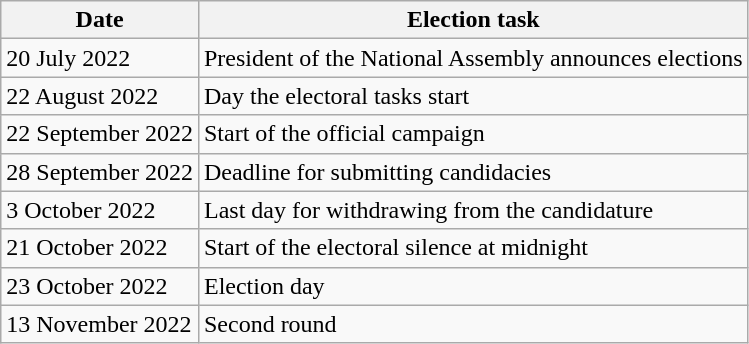<table class=wikitable>
<tr>
<th>Date</th>
<th>Election task</th>
</tr>
<tr>
<td>20 July 2022</td>
<td>President of the National Assembly announces elections</td>
</tr>
<tr>
<td>22 August 2022</td>
<td>Day the electoral tasks start</td>
</tr>
<tr>
<td>22 September 2022</td>
<td>Start of the official campaign</td>
</tr>
<tr>
<td>28 September 2022</td>
<td>Deadline for submitting candidacies</td>
</tr>
<tr>
<td>3 October 2022</td>
<td>Last day for withdrawing from the candidature</td>
</tr>
<tr>
<td>21 October 2022</td>
<td>Start of the electoral silence at midnight</td>
</tr>
<tr>
<td>23 October 2022</td>
<td>Election day</td>
</tr>
<tr>
<td>13 November 2022</td>
<td>Second round</td>
</tr>
</table>
